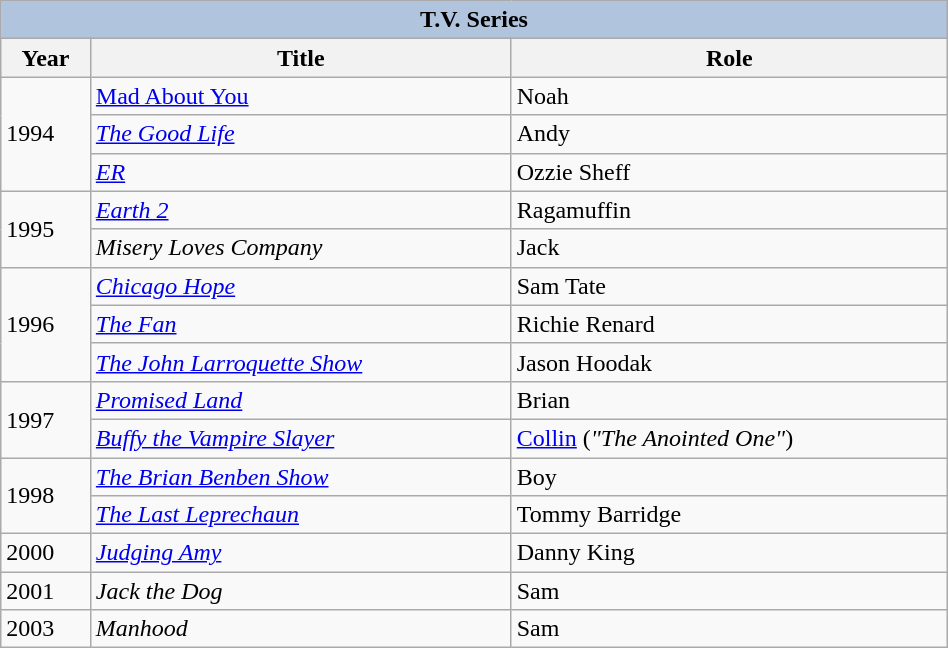<table class="wikitable" style="width:50%;">
<tr>
<th colspan="3" style="background:#b0c4de;">T.V. Series</th>
</tr>
<tr>
<th>Year</th>
<th>Title</th>
<th>Role</th>
</tr>
<tr>
<td rowspan="3">1994</td>
<td><a href='#'>Mad About You</a></td>
<td>Noah</td>
</tr>
<tr>
<td><em><a href='#'>The Good Life</a></em></td>
<td>Andy</td>
</tr>
<tr>
<td><em><a href='#'>ER</a></em></td>
<td>Ozzie Sheff</td>
</tr>
<tr>
<td rowspan="2">1995</td>
<td><em><a href='#'>Earth 2</a></em></td>
<td>Ragamuffin</td>
</tr>
<tr>
<td><em>Misery Loves Company</em></td>
<td>Jack</td>
</tr>
<tr>
<td rowspan="3">1996</td>
<td><em><a href='#'>Chicago Hope</a></em></td>
<td>Sam Tate</td>
</tr>
<tr>
<td><em><a href='#'>The Fan</a></em></td>
<td>Richie Renard</td>
</tr>
<tr>
<td><em><a href='#'>The John Larroquette Show</a></em></td>
<td>Jason Hoodak</td>
</tr>
<tr>
<td rowspan="2">1997</td>
<td><em><a href='#'>Promised Land</a></em></td>
<td>Brian</td>
</tr>
<tr>
<td><em><a href='#'>Buffy the Vampire Slayer</a></em></td>
<td><a href='#'>Collin</a> (<em>"The Anointed One"</em>)</td>
</tr>
<tr>
<td rowspan="2">1998</td>
<td><em><a href='#'>The Brian Benben Show</a></em></td>
<td>Boy</td>
</tr>
<tr>
<td><em><a href='#'>The Last Leprechaun</a></em></td>
<td>Tommy Barridge</td>
</tr>
<tr>
<td>2000</td>
<td><em><a href='#'>Judging Amy</a></em></td>
<td>Danny King</td>
</tr>
<tr>
<td>2001</td>
<td><em>Jack the Dog</em></td>
<td>Sam</td>
</tr>
<tr>
<td>2003</td>
<td><em>Manhood</em></td>
<td>Sam</td>
</tr>
</table>
